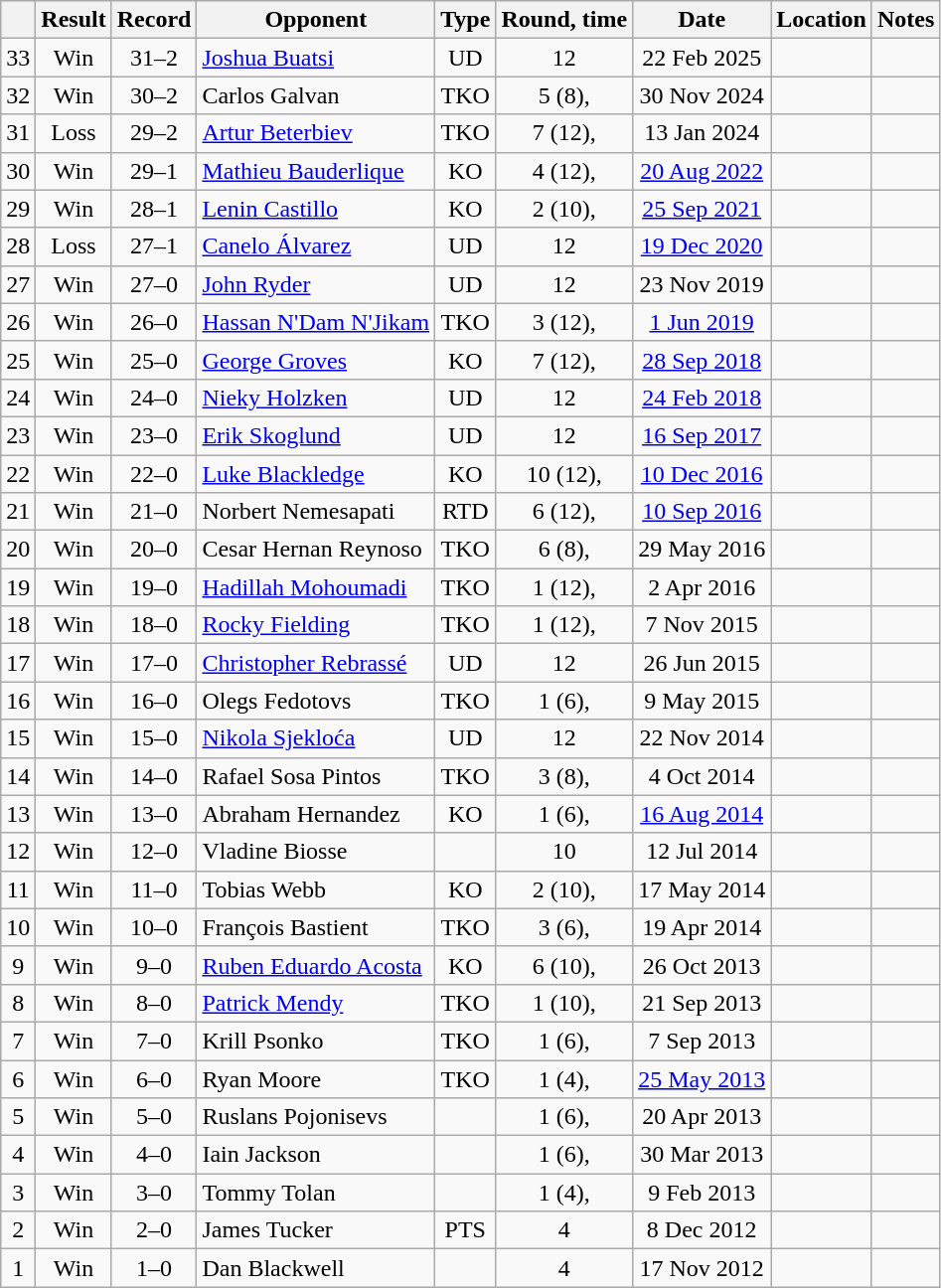<table class="wikitable" style="text-align:center">
<tr>
<th></th>
<th>Result</th>
<th>Record</th>
<th>Opponent</th>
<th>Type</th>
<th>Round, time</th>
<th>Date</th>
<th>Location</th>
<th>Notes</th>
</tr>
<tr>
<td>33</td>
<td>Win</td>
<td>31–2</td>
<td style="text-align:left;"><a href='#'>Joshua Buatsi</a></td>
<td>UD</td>
<td>12</td>
<td>22 Feb 2025</td>
<td style="text-align:left;"></td>
<td style="text-align:left;"></td>
</tr>
<tr>
<td>32</td>
<td>Win</td>
<td>30–2</td>
<td style="text-align:left;">Carlos Galvan</td>
<td>TKO</td>
<td>5 (8), </td>
<td>30 Nov 2024</td>
<td style="text-align:left;"></td>
<td></td>
</tr>
<tr>
<td>31</td>
<td>Loss</td>
<td>29–2</td>
<td style="text-align:left;"><a href='#'>Artur Beterbiev</a></td>
<td>TKO</td>
<td>7 (12), </td>
<td>13 Jan 2024</td>
<td style="text-align:left;"></td>
<td style="text-align:left;"></td>
</tr>
<tr>
<td>30</td>
<td>Win</td>
<td>29–1</td>
<td style="text-align:left;"><a href='#'>Mathieu Bauderlique</a></td>
<td>KO</td>
<td>4 (12), </td>
<td><a href='#'>20 Aug 2022</a></td>
<td style="text-align:left;"></td>
<td></td>
</tr>
<tr>
<td>29</td>
<td>Win</td>
<td>28–1</td>
<td style="text-align:left;"><a href='#'>Lenin Castillo</a></td>
<td>KO</td>
<td>2 (10), </td>
<td><a href='#'>25 Sep 2021</a></td>
<td style="text-align:left;"></td>
<td></td>
</tr>
<tr>
<td>28</td>
<td>Loss</td>
<td>27–1</td>
<td style="text-align:left;"><a href='#'>Canelo Álvarez</a></td>
<td>UD</td>
<td>12</td>
<td><a href='#'>19 Dec 2020</a></td>
<td style="text-align:left;"></td>
<td style="text-align:left;"></td>
</tr>
<tr>
<td>27</td>
<td>Win</td>
<td>27–0</td>
<td style="text-align:left;"><a href='#'>John Ryder</a></td>
<td>UD</td>
<td>12</td>
<td>23 Nov 2019</td>
<td style="text-align:left;"></td>
<td style="text-align:left;"></td>
</tr>
<tr>
<td>26</td>
<td>Win</td>
<td>26–0</td>
<td style="text-align:left;"><a href='#'>Hassan N'Dam N'Jikam</a></td>
<td>TKO</td>
<td>3 (12), </td>
<td><a href='#'>1 Jun 2019</a></td>
<td style="text-align:left;"></td>
<td style="text-align:left;"></td>
</tr>
<tr>
<td>25</td>
<td>Win</td>
<td>25–0</td>
<td style="text-align:left;"><a href='#'>George Groves</a></td>
<td>KO</td>
<td>7 (12), </td>
<td><a href='#'>28 Sep 2018</a></td>
<td style="text-align:left;"></td>
<td style="text-align:left;"></td>
</tr>
<tr>
<td>24</td>
<td>Win</td>
<td>24–0</td>
<td style="text-align:left;"><a href='#'>Nieky Holzken</a></td>
<td>UD</td>
<td>12</td>
<td><a href='#'>24 Feb 2018</a></td>
<td style="text-align:left;"></td>
<td style="text-align:left;"></td>
</tr>
<tr>
<td>23</td>
<td>Win</td>
<td>23–0</td>
<td style="text-align:left;"><a href='#'>Erik Skoglund</a></td>
<td>UD</td>
<td>12</td>
<td><a href='#'>16 Sep 2017</a></td>
<td style="text-align:left;"></td>
<td style="text-align:left;"></td>
</tr>
<tr>
<td>22</td>
<td>Win</td>
<td>22–0</td>
<td style="text-align:left;"><a href='#'>Luke Blackledge</a></td>
<td>KO</td>
<td>10 (12), </td>
<td><a href='#'>10 Dec 2016</a></td>
<td style="text-align:left;"></td>
<td style="text-align:left;"></td>
</tr>
<tr>
<td>21</td>
<td>Win</td>
<td>21–0</td>
<td style="text-align:left;">Norbert Nemesapati</td>
<td>RTD</td>
<td>6 (12), </td>
<td><a href='#'>10 Sep 2016</a></td>
<td style="text-align:left;"></td>
<td style="text-align:left;"></td>
</tr>
<tr>
<td>20</td>
<td>Win</td>
<td>20–0</td>
<td style="text-align:left;">Cesar Hernan Reynoso</td>
<td>TKO</td>
<td>6 (8), </td>
<td>29 May 2016</td>
<td style="text-align:left;"></td>
<td></td>
</tr>
<tr>
<td>19</td>
<td>Win</td>
<td>19–0</td>
<td style="text-align:left;"><a href='#'>Hadillah Mohoumadi</a></td>
<td>TKO</td>
<td>1 (12), </td>
<td>2 Apr 2016</td>
<td style="text-align:left;"></td>
<td style="text-align:left;"></td>
</tr>
<tr>
<td>18</td>
<td>Win</td>
<td>18–0</td>
<td style="text-align:left;"><a href='#'>Rocky Fielding</a></td>
<td>TKO</td>
<td>1 (12), </td>
<td>7 Nov 2015</td>
<td style="text-align:left;"></td>
<td style="text-align:left;"></td>
</tr>
<tr>
<td>17</td>
<td>Win</td>
<td>17–0</td>
<td style="text-align:left;"><a href='#'>Christopher Rebrassé</a></td>
<td>UD</td>
<td>12</td>
<td>26 Jun 2015</td>
<td style="text-align:left;"></td>
<td style="text-align:left;"></td>
</tr>
<tr>
<td>16</td>
<td>Win</td>
<td>16–0</td>
<td style="text-align:left;">Olegs Fedotovs</td>
<td>TKO</td>
<td>1 (6), </td>
<td>9 May 2015</td>
<td style="text-align:left;"></td>
<td></td>
</tr>
<tr>
<td>15</td>
<td>Win</td>
<td>15–0</td>
<td style="text-align:left;"><a href='#'>Nikola Sjekloća</a></td>
<td>UD</td>
<td>12</td>
<td>22 Nov 2014</td>
<td style="text-align:left;"></td>
<td style="text-align:left;"></td>
</tr>
<tr>
<td>14</td>
<td>Win</td>
<td>14–0</td>
<td style="text-align:left;">Rafael Sosa Pintos</td>
<td>TKO</td>
<td>3 (8), </td>
<td>4 Oct 2014</td>
<td style="text-align:left;"></td>
<td></td>
</tr>
<tr>
<td>13</td>
<td>Win</td>
<td>13–0</td>
<td style="text-align:left;">Abraham Hernandez</td>
<td>KO</td>
<td>1 (6), </td>
<td><a href='#'>16 Aug 2014</a></td>
<td style="text-align:left;"></td>
<td></td>
</tr>
<tr>
<td>12</td>
<td>Win</td>
<td>12–0</td>
<td style="text-align:left;">Vladine Biosse</td>
<td></td>
<td>10</td>
<td>12 Jul 2014</td>
<td style="text-align:left;"></td>
<td style="text-align:left;"></td>
</tr>
<tr>
<td>11</td>
<td>Win</td>
<td>11–0</td>
<td style="text-align:left;">Tobias Webb</td>
<td>KO</td>
<td>2 (10), </td>
<td>17 May 2014</td>
<td style="text-align:left;"></td>
<td style="text-align:left;"></td>
</tr>
<tr>
<td>10</td>
<td>Win</td>
<td>10–0</td>
<td style="text-align:left;">François Bastient</td>
<td>TKO</td>
<td>3 (6), </td>
<td>19 Apr 2014</td>
<td style="text-align:left;"></td>
<td></td>
</tr>
<tr>
<td>9</td>
<td>Win</td>
<td>9–0</td>
<td style="text-align:left;"><a href='#'>Ruben Eduardo Acosta</a></td>
<td>KO</td>
<td>6 (10), </td>
<td>26 Oct 2013</td>
<td style="text-align:left;"></td>
<td style="text-align:left;"></td>
</tr>
<tr>
<td>8</td>
<td>Win</td>
<td>8–0</td>
<td style="text-align:left;"><a href='#'>Patrick Mendy</a></td>
<td>TKO</td>
<td>1 (10), </td>
<td>21 Sep 2013</td>
<td style="text-align:left;"></td>
<td style="text-align:left;"></td>
</tr>
<tr>
<td>7</td>
<td>Win</td>
<td>7–0</td>
<td style="text-align:left;">Krill Psonko</td>
<td>TKO</td>
<td>1 (6), </td>
<td>7 Sep 2013</td>
<td style="text-align:left;"></td>
<td></td>
</tr>
<tr>
<td>6</td>
<td>Win</td>
<td>6–0</td>
<td style="text-align:left;">Ryan Moore</td>
<td>TKO</td>
<td>1 (4), </td>
<td><a href='#'>25 May 2013</a></td>
<td style="text-align:left;"></td>
<td></td>
</tr>
<tr>
<td>5</td>
<td>Win</td>
<td>5–0</td>
<td style="text-align:left;">Ruslans Pojonisevs</td>
<td></td>
<td>1 (6), </td>
<td>20 Apr 2013</td>
<td style="text-align:left;"></td>
<td></td>
</tr>
<tr>
<td>4</td>
<td>Win</td>
<td>4–0</td>
<td style="text-align:left;">Iain Jackson</td>
<td></td>
<td>1 (6), </td>
<td>30 Mar 2013</td>
<td style="text-align:left;"></td>
<td></td>
</tr>
<tr>
<td>3</td>
<td>Win</td>
<td>3–0</td>
<td style="text-align:left;">Tommy Tolan</td>
<td></td>
<td>1 (4), </td>
<td>9 Feb 2013</td>
<td style="text-align:left;"></td>
<td></td>
</tr>
<tr>
<td>2</td>
<td>Win</td>
<td>2–0</td>
<td style="text-align:left;">James Tucker</td>
<td>PTS</td>
<td>4</td>
<td>8 Dec 2012</td>
<td style="text-align:left;"></td>
<td></td>
</tr>
<tr>
<td>1</td>
<td>Win</td>
<td>1–0</td>
<td style="text-align:left;">Dan Blackwell</td>
<td></td>
<td>4</td>
<td>17 Nov 2012</td>
<td style="text-align:left;"></td>
<td></td>
</tr>
</table>
